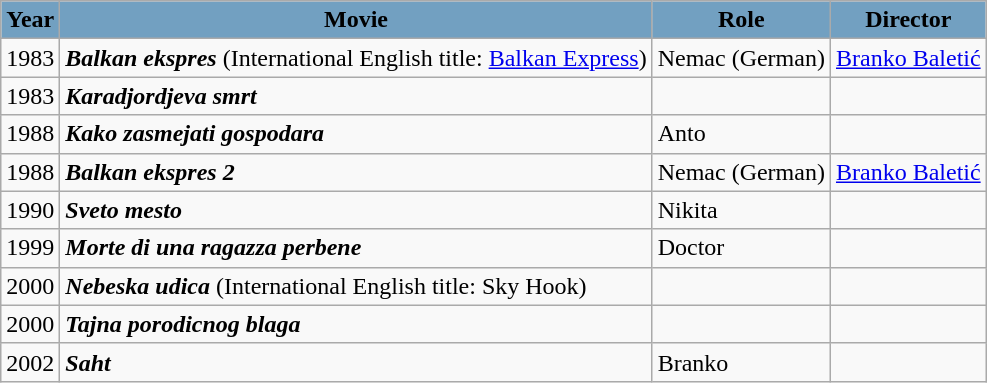<table align="center" class="wikitable sortable">
<tr>
<th style=background:#72A0C1;>Year</th>
<th style=background:#72A0C1;>Movie</th>
<th style=background:#72A0C1;>Role</th>
<th style=background:#72A0C1;>Director</th>
</tr>
<tr>
<td>1983</td>
<td><strong><em>Balkan ekspres</em></strong> (International English title: <a href='#'>Balkan Express</a>)</td>
<td>Nemac (German)</td>
<td><a href='#'>Branko Baletić</a></td>
</tr>
<tr>
<td>1983</td>
<td><strong><em>Karadjordjeva smrt</em></strong></td>
<td></td>
<td></td>
</tr>
<tr>
<td>1988</td>
<td><strong><em>Kako zasmejati gospodara</em></strong></td>
<td>Anto</td>
<td></td>
</tr>
<tr>
<td>1988</td>
<td><strong><em>Balkan ekspres 2</em></strong></td>
<td>Nemac (German)</td>
<td><a href='#'>Branko Baletić</a></td>
</tr>
<tr>
<td>1990</td>
<td><strong><em>Sveto mesto</em></strong></td>
<td>Nikita</td>
<td></td>
</tr>
<tr>
<td>1999</td>
<td><strong><em>Morte di una ragazza perbene</em></strong></td>
<td>Doctor</td>
<td></td>
</tr>
<tr>
<td>2000</td>
<td><strong><em>Nebeska udica</em></strong> (International English title: Sky Hook)</td>
<td></td>
<td></td>
</tr>
<tr>
<td>2000</td>
<td><strong><em>Tajna porodicnog blaga</em></strong></td>
<td></td>
<td></td>
</tr>
<tr>
<td>2002</td>
<td><strong><em>Saht</em></strong></td>
<td>Branko</td>
<td></td>
</tr>
</table>
